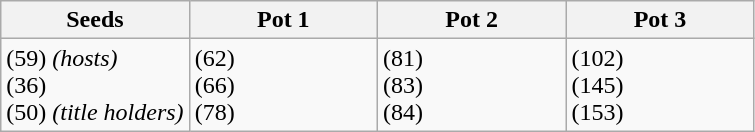<table class=wikitable>
<tr>
<th width=25%>Seeds</th>
<th width=25%>Pot 1</th>
<th width=25%>Pot 2</th>
<th width=25%>Pot 3</th>
</tr>
<tr valign=top>
<td> (59) <em>(hosts)</em><br> (36)<br> (50) <em>(title holders)</em></td>
<td> (62)<br> (66)<br> (78)</td>
<td> (81)<br> (83)<br> (84)</td>
<td> (102)<br> (145)<br> (153)</td>
</tr>
</table>
